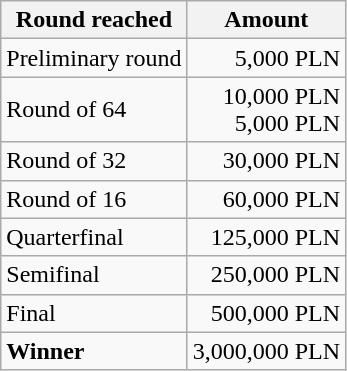<table class="wikitable" style="text-align:right">
<tr>
<th>Round reached</th>
<th>Amount</th>
</tr>
<tr>
<td align="left">Preliminary round</td>
<td>5,000 PLN</td>
</tr>
<tr>
<td align="left">Round of 64</td>
<td> 10,000 PLN<br> 5,000 PLN</td>
</tr>
<tr>
<td align="left">Round of 32</td>
<td>30,000 PLN</td>
</tr>
<tr>
<td align="left">Round of 16</td>
<td>60,000 PLN</td>
</tr>
<tr>
<td align="left">Quarterfinal</td>
<td>125,000 PLN</td>
</tr>
<tr>
<td align="left">Semifinal</td>
<td>250,000 PLN</td>
</tr>
<tr>
<td align="left">Final</td>
<td>500,000 PLN</td>
</tr>
<tr>
<td align="left"><strong>Winner</strong></td>
<td>3,000,000 PLN</td>
</tr>
</table>
